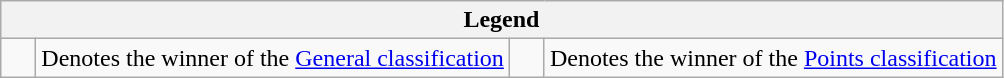<table class="wikitable">
<tr>
<th colspan=4>Legend</th>
</tr>
<tr>
<td>    </td>
<td>Denotes the winner of the <a href='#'>General classification</a></td>
<td>    </td>
<td>Denotes the winner of the <a href='#'>Points classification</a></td>
</tr>
</table>
